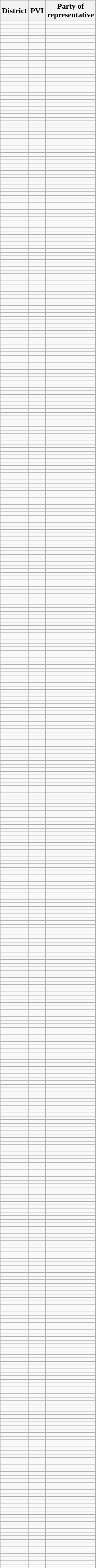<table class="wikitable sortable mw-collapsible mw-collapsed static-row-numbers">
<tr>
<th scope="col">District</th>
<th scope="col">PVI</th>
<th>Party of <br>representative</th>
</tr>
<tr>
<td></td>
<td></td>
<td></td>
</tr>
<tr>
<td></td>
<td></td>
<td></td>
</tr>
<tr>
<td></td>
<td></td>
<td></td>
</tr>
<tr>
<td></td>
<td></td>
<td></td>
</tr>
<tr>
<td></td>
<td></td>
<td></td>
</tr>
<tr>
<td></td>
<td></td>
<td></td>
</tr>
<tr>
<td></td>
<td></td>
<td></td>
</tr>
<tr>
<td></td>
<td></td>
<td></td>
</tr>
<tr>
<td></td>
<td></td>
<td></td>
</tr>
<tr>
<td></td>
<td></td>
<td></td>
</tr>
<tr>
<td></td>
<td></td>
<td></td>
</tr>
<tr>
<td></td>
<td></td>
<td></td>
</tr>
<tr>
<td></td>
<td></td>
<td></td>
</tr>
<tr>
<td></td>
<td></td>
<td></td>
</tr>
<tr>
<td></td>
<td></td>
<td></td>
</tr>
<tr>
<td></td>
<td></td>
<td></td>
</tr>
<tr>
<td></td>
<td></td>
<td></td>
</tr>
<tr>
<td></td>
<td></td>
<td></td>
</tr>
<tr>
<td></td>
<td></td>
<td></td>
</tr>
<tr>
<td></td>
<td></td>
<td></td>
</tr>
<tr>
<td></td>
<td></td>
<td></td>
</tr>
<tr>
<td></td>
<td></td>
<td></td>
</tr>
<tr>
<td></td>
<td></td>
<td></td>
</tr>
<tr>
<td></td>
<td></td>
<td></td>
</tr>
<tr>
<td></td>
<td></td>
<td></td>
</tr>
<tr>
<td></td>
<td></td>
<td></td>
</tr>
<tr>
<td></td>
<td></td>
<td></td>
</tr>
<tr>
<td></td>
<td></td>
<td></td>
</tr>
<tr>
<td></td>
<td></td>
<td></td>
</tr>
<tr>
<td></td>
<td></td>
<td></td>
</tr>
<tr>
<td></td>
<td></td>
<td></td>
</tr>
<tr>
<td></td>
<td></td>
<td></td>
</tr>
<tr>
<td></td>
<td></td>
<td></td>
</tr>
<tr>
<td></td>
<td></td>
<td></td>
</tr>
<tr>
<td></td>
<td></td>
<td></td>
</tr>
<tr>
<td></td>
<td></td>
<td></td>
</tr>
<tr>
<td></td>
<td></td>
<td></td>
</tr>
<tr>
<td></td>
<td></td>
<td></td>
</tr>
<tr>
<td></td>
<td></td>
<td></td>
</tr>
<tr>
<td></td>
<td></td>
<td></td>
</tr>
<tr>
<td></td>
<td></td>
<td></td>
</tr>
<tr>
<td></td>
<td></td>
<td></td>
</tr>
<tr>
<td></td>
<td></td>
<td></td>
</tr>
<tr>
<td></td>
<td></td>
<td></td>
</tr>
<tr>
<td></td>
<td></td>
<td></td>
</tr>
<tr>
<td></td>
<td></td>
<td></td>
</tr>
<tr>
<td></td>
<td></td>
<td></td>
</tr>
<tr>
<td></td>
<td></td>
<td></td>
</tr>
<tr>
<td></td>
<td></td>
<td></td>
</tr>
<tr>
<td></td>
<td></td>
<td></td>
</tr>
<tr>
<td></td>
<td></td>
<td></td>
</tr>
<tr>
<td></td>
<td></td>
<td></td>
</tr>
<tr>
<td></td>
<td></td>
<td></td>
</tr>
<tr>
<td></td>
<td></td>
<td></td>
</tr>
<tr>
<td></td>
<td></td>
<td></td>
</tr>
<tr>
<td></td>
<td></td>
<td></td>
</tr>
<tr>
<td></td>
<td></td>
<td></td>
</tr>
<tr>
<td></td>
<td></td>
<td></td>
</tr>
<tr>
<td></td>
<td></td>
<td></td>
</tr>
<tr>
<td></td>
<td></td>
<td></td>
</tr>
<tr>
<td></td>
<td></td>
<td></td>
</tr>
<tr>
<td></td>
<td></td>
<td></td>
</tr>
<tr>
<td></td>
<td></td>
<td></td>
</tr>
<tr>
<td></td>
<td></td>
<td></td>
</tr>
<tr>
<td></td>
<td></td>
<td></td>
</tr>
<tr>
<td></td>
<td></td>
<td></td>
</tr>
<tr>
<td></td>
<td></td>
<td></td>
</tr>
<tr>
<td></td>
<td></td>
<td></td>
</tr>
<tr>
<td></td>
<td></td>
<td></td>
</tr>
<tr>
<td></td>
<td></td>
<td></td>
</tr>
<tr>
<td></td>
<td></td>
<td></td>
</tr>
<tr>
<td></td>
<td></td>
<td></td>
</tr>
<tr>
<td></td>
<td></td>
<td></td>
</tr>
<tr>
<td></td>
<td></td>
<td></td>
</tr>
<tr>
<td></td>
<td></td>
<td></td>
</tr>
<tr>
<td></td>
<td></td>
<td></td>
</tr>
<tr>
<td></td>
<td></td>
<td></td>
</tr>
<tr>
<td></td>
<td></td>
<td></td>
</tr>
<tr>
<td></td>
<td></td>
<td></td>
</tr>
<tr>
<td></td>
<td></td>
<td></td>
</tr>
<tr>
<td></td>
<td></td>
<td></td>
</tr>
<tr>
<td></td>
<td></td>
<td></td>
</tr>
<tr>
<td></td>
<td></td>
<td></td>
</tr>
<tr>
<td></td>
<td></td>
<td></td>
</tr>
<tr>
<td></td>
<td></td>
<td></td>
</tr>
<tr>
<td></td>
<td></td>
<td></td>
</tr>
<tr>
<td></td>
<td></td>
<td></td>
</tr>
<tr>
<td></td>
<td></td>
<td></td>
</tr>
<tr>
<td></td>
<td></td>
<td></td>
</tr>
<tr>
<td></td>
<td></td>
<td></td>
</tr>
<tr>
<td></td>
<td></td>
<td></td>
</tr>
<tr>
<td></td>
<td></td>
<td></td>
</tr>
<tr>
<td></td>
<td></td>
<td></td>
</tr>
<tr>
<td></td>
<td></td>
<td></td>
</tr>
<tr>
<td></td>
<td></td>
<td></td>
</tr>
<tr>
<td></td>
<td></td>
<td></td>
</tr>
<tr>
<td></td>
<td></td>
<td></td>
</tr>
<tr>
<td></td>
<td></td>
<td></td>
</tr>
<tr>
<td></td>
<td></td>
<td></td>
</tr>
<tr>
<td></td>
<td></td>
<td></td>
</tr>
<tr>
<td></td>
<td></td>
<td></td>
</tr>
<tr>
<td></td>
<td></td>
<td></td>
</tr>
<tr>
<td></td>
<td></td>
<td></td>
</tr>
<tr>
<td></td>
<td></td>
<td></td>
</tr>
<tr>
<td></td>
<td></td>
<td></td>
</tr>
<tr>
<td></td>
<td></td>
<td></td>
</tr>
<tr>
<td></td>
<td></td>
<td></td>
</tr>
<tr>
<td></td>
<td></td>
<td></td>
</tr>
<tr>
<td></td>
<td></td>
<td></td>
</tr>
<tr>
<td></td>
<td></td>
<td></td>
</tr>
<tr>
<td></td>
<td></td>
<td></td>
</tr>
<tr>
<td></td>
<td></td>
<td></td>
</tr>
<tr>
<td></td>
<td></td>
<td></td>
</tr>
<tr>
<td></td>
<td></td>
<td></td>
</tr>
<tr>
<td></td>
<td></td>
<td></td>
</tr>
<tr>
<td></td>
<td></td>
<td></td>
</tr>
<tr>
<td></td>
<td></td>
<td></td>
</tr>
<tr>
<td></td>
<td></td>
<td></td>
</tr>
<tr>
<td></td>
<td></td>
<td></td>
</tr>
<tr>
<td></td>
<td></td>
<td></td>
</tr>
<tr>
<td></td>
<td></td>
<td></td>
</tr>
<tr>
<td></td>
<td></td>
<td></td>
</tr>
<tr>
<td></td>
<td></td>
<td></td>
</tr>
<tr>
<td></td>
<td></td>
<td></td>
</tr>
<tr>
<td></td>
<td></td>
<td></td>
</tr>
<tr>
<td></td>
<td></td>
<td></td>
</tr>
<tr>
<td></td>
<td></td>
<td></td>
</tr>
<tr>
<td></td>
<td></td>
<td></td>
</tr>
<tr>
<td></td>
<td></td>
<td></td>
</tr>
<tr>
<td></td>
<td></td>
<td></td>
</tr>
<tr>
<td></td>
<td></td>
<td></td>
</tr>
<tr>
<td></td>
<td></td>
<td></td>
</tr>
<tr>
<td></td>
<td></td>
<td></td>
</tr>
<tr>
<td></td>
<td></td>
<td></td>
</tr>
<tr>
<td></td>
<td></td>
<td></td>
</tr>
<tr>
<td></td>
<td></td>
<td></td>
</tr>
<tr>
<td></td>
<td></td>
<td></td>
</tr>
<tr>
<td></td>
<td></td>
<td></td>
</tr>
<tr>
<td></td>
<td></td>
<td></td>
</tr>
<tr>
<td></td>
<td></td>
<td></td>
</tr>
<tr>
<td></td>
<td></td>
<td></td>
</tr>
<tr>
<td></td>
<td></td>
<td></td>
</tr>
<tr>
<td></td>
<td></td>
<td></td>
</tr>
<tr>
<td></td>
<td></td>
<td></td>
</tr>
<tr>
<td></td>
<td></td>
<td></td>
</tr>
<tr>
<td></td>
<td></td>
<td></td>
</tr>
<tr>
<td></td>
<td></td>
<td></td>
</tr>
<tr>
<td></td>
<td></td>
<td></td>
</tr>
<tr>
<td></td>
<td></td>
<td></td>
</tr>
<tr>
<td></td>
<td></td>
<td></td>
</tr>
<tr>
<td></td>
<td></td>
<td></td>
</tr>
<tr>
<td></td>
<td></td>
<td></td>
</tr>
<tr>
<td></td>
<td></td>
<td></td>
</tr>
<tr>
<td></td>
<td></td>
<td></td>
</tr>
<tr>
<td></td>
<td></td>
<td></td>
</tr>
<tr>
<td></td>
<td></td>
<td></td>
</tr>
<tr>
<td></td>
<td></td>
<td></td>
</tr>
<tr>
<td></td>
<td></td>
<td></td>
</tr>
<tr>
<td></td>
<td></td>
<td></td>
</tr>
<tr>
<td></td>
<td></td>
<td></td>
</tr>
<tr>
<td></td>
<td></td>
<td></td>
</tr>
<tr>
<td></td>
<td></td>
<td></td>
</tr>
<tr>
<td></td>
<td></td>
<td></td>
</tr>
<tr>
<td></td>
<td></td>
<td></td>
</tr>
<tr>
<td></td>
<td></td>
<td></td>
</tr>
<tr>
<td></td>
<td></td>
<td></td>
</tr>
<tr>
<td></td>
<td></td>
<td></td>
</tr>
<tr>
<td></td>
<td></td>
<td></td>
</tr>
<tr>
<td></td>
<td></td>
<td></td>
</tr>
<tr>
<td></td>
<td></td>
<td></td>
</tr>
<tr>
<td></td>
<td></td>
<td></td>
</tr>
<tr>
<td></td>
<td></td>
<td></td>
</tr>
<tr>
<td></td>
<td></td>
<td></td>
</tr>
<tr>
<td></td>
<td></td>
<td></td>
</tr>
<tr>
<td></td>
<td></td>
<td></td>
</tr>
<tr>
<td></td>
<td></td>
<td></td>
</tr>
<tr>
<td></td>
<td></td>
<td></td>
</tr>
<tr>
<td></td>
<td></td>
<td></td>
</tr>
<tr>
<td></td>
<td></td>
<td></td>
</tr>
<tr>
<td></td>
<td></td>
<td></td>
</tr>
<tr>
<td></td>
<td></td>
<td></td>
</tr>
<tr>
<td></td>
<td></td>
<td></td>
</tr>
<tr>
<td></td>
<td></td>
<td></td>
</tr>
<tr>
<td></td>
<td></td>
<td></td>
</tr>
<tr>
<td></td>
<td></td>
<td></td>
</tr>
<tr>
<td></td>
<td></td>
<td></td>
</tr>
<tr>
<td></td>
<td></td>
<td></td>
</tr>
<tr>
<td></td>
<td></td>
<td></td>
</tr>
<tr>
<td></td>
<td></td>
<td></td>
</tr>
<tr>
<td></td>
<td></td>
<td></td>
</tr>
<tr>
<td></td>
<td></td>
<td></td>
</tr>
<tr>
<td></td>
<td></td>
<td></td>
</tr>
<tr>
<td></td>
<td></td>
<td></td>
</tr>
<tr>
<td></td>
<td></td>
<td></td>
</tr>
<tr>
<td></td>
<td></td>
<td></td>
</tr>
<tr>
<td></td>
<td></td>
<td></td>
</tr>
<tr>
<td></td>
<td></td>
<td></td>
</tr>
<tr>
<td></td>
<td></td>
<td></td>
</tr>
<tr>
<td></td>
<td></td>
<td></td>
</tr>
<tr>
<td></td>
<td></td>
<td></td>
</tr>
<tr>
<td></td>
<td></td>
<td></td>
</tr>
<tr>
<td></td>
<td></td>
<td></td>
</tr>
<tr>
<td></td>
<td></td>
<td></td>
</tr>
<tr>
<td></td>
<td></td>
<td></td>
</tr>
<tr>
<td></td>
<td></td>
<td></td>
</tr>
<tr>
<td></td>
<td></td>
<td></td>
</tr>
<tr>
<td></td>
<td></td>
<td></td>
</tr>
<tr>
<td></td>
<td></td>
<td></td>
</tr>
<tr>
<td></td>
<td></td>
<td></td>
</tr>
<tr>
<td></td>
<td></td>
<td></td>
</tr>
<tr>
<td></td>
<td></td>
<td></td>
</tr>
<tr>
<td></td>
<td></td>
<td></td>
</tr>
<tr>
<td></td>
<td></td>
<td></td>
</tr>
<tr>
<td></td>
<td></td>
<td></td>
</tr>
<tr>
<td></td>
<td></td>
<td></td>
</tr>
<tr>
<td></td>
<td></td>
<td></td>
</tr>
<tr>
<td></td>
<td></td>
<td></td>
</tr>
<tr>
<td></td>
<td></td>
<td></td>
</tr>
<tr>
<td></td>
<td></td>
<td></td>
</tr>
<tr>
<td></td>
<td></td>
<td></td>
</tr>
<tr>
<td></td>
<td></td>
<td></td>
</tr>
<tr>
<td></td>
<td></td>
<td></td>
</tr>
<tr>
<td></td>
<td></td>
<td></td>
</tr>
<tr>
<td></td>
<td></td>
<td></td>
</tr>
<tr>
<td></td>
<td></td>
<td></td>
</tr>
<tr>
<td></td>
<td></td>
<td></td>
</tr>
<tr>
<td></td>
<td></td>
<td></td>
</tr>
<tr>
<td></td>
<td></td>
<td></td>
</tr>
<tr>
<td></td>
<td></td>
<td></td>
</tr>
<tr>
<td></td>
<td></td>
<td></td>
</tr>
<tr>
<td></td>
<td></td>
<td></td>
</tr>
<tr>
<td></td>
<td></td>
<td></td>
</tr>
<tr>
<td></td>
<td></td>
<td></td>
</tr>
<tr>
<td></td>
<td></td>
<td></td>
</tr>
<tr>
<td></td>
<td></td>
<td></td>
</tr>
<tr>
<td></td>
<td></td>
<td></td>
</tr>
<tr>
<td></td>
<td></td>
<td></td>
</tr>
<tr>
<td></td>
<td></td>
<td></td>
</tr>
<tr>
<td></td>
<td></td>
<td></td>
</tr>
<tr>
<td></td>
<td></td>
<td></td>
</tr>
<tr>
<td></td>
<td></td>
<td></td>
</tr>
<tr>
<td></td>
<td></td>
<td></td>
</tr>
<tr>
<td></td>
<td></td>
<td></td>
</tr>
<tr>
<td></td>
<td></td>
<td></td>
</tr>
<tr>
<td></td>
<td></td>
<td></td>
</tr>
<tr>
<td></td>
<td></td>
<td></td>
</tr>
<tr>
<td></td>
<td></td>
<td></td>
</tr>
<tr>
<td></td>
<td></td>
<td></td>
</tr>
<tr>
<td></td>
<td></td>
<td></td>
</tr>
<tr>
<td></td>
<td></td>
<td></td>
</tr>
<tr>
<td></td>
<td></td>
<td></td>
</tr>
<tr>
<td></td>
<td></td>
<td></td>
</tr>
<tr>
<td></td>
<td></td>
<td></td>
</tr>
<tr>
<td></td>
<td></td>
<td></td>
</tr>
<tr>
<td></td>
<td></td>
<td></td>
</tr>
<tr>
<td></td>
<td></td>
<td></td>
</tr>
<tr>
<td></td>
<td></td>
<td></td>
</tr>
<tr>
<td></td>
<td></td>
<td></td>
</tr>
<tr>
<td></td>
<td></td>
<td></td>
</tr>
<tr>
<td></td>
<td></td>
<td></td>
</tr>
<tr>
<td></td>
<td></td>
<td></td>
</tr>
<tr>
<td></td>
<td></td>
<td></td>
</tr>
<tr>
<td></td>
<td></td>
<td></td>
</tr>
<tr>
<td></td>
<td></td>
<td></td>
</tr>
<tr>
<td></td>
<td></td>
<td></td>
</tr>
<tr>
<td></td>
<td></td>
<td></td>
</tr>
<tr>
<td></td>
<td></td>
<td></td>
</tr>
<tr>
<td></td>
<td></td>
<td></td>
</tr>
<tr>
<td></td>
<td></td>
<td></td>
</tr>
<tr>
<td></td>
<td></td>
<td></td>
</tr>
<tr>
<td></td>
<td></td>
<td></td>
</tr>
<tr>
<td></td>
<td></td>
<td></td>
</tr>
<tr>
<td></td>
<td></td>
<td></td>
</tr>
<tr>
<td></td>
<td></td>
<td></td>
</tr>
<tr>
<td></td>
<td></td>
<td></td>
</tr>
<tr>
<td></td>
<td></td>
<td></td>
</tr>
<tr>
<td></td>
<td></td>
<td></td>
</tr>
<tr>
<td></td>
<td></td>
<td></td>
</tr>
<tr>
<td></td>
<td></td>
<td></td>
</tr>
<tr>
<td></td>
<td></td>
<td></td>
</tr>
<tr>
<td></td>
<td></td>
<td></td>
</tr>
<tr>
<td></td>
<td></td>
<td></td>
</tr>
<tr>
<td></td>
<td></td>
<td></td>
</tr>
<tr>
<td></td>
<td></td>
<td></td>
</tr>
<tr>
<td></td>
<td></td>
<td></td>
</tr>
<tr>
<td></td>
<td></td>
<td></td>
</tr>
<tr>
<td></td>
<td></td>
<td></td>
</tr>
<tr>
<td></td>
<td></td>
<td></td>
</tr>
<tr>
<td></td>
<td></td>
<td></td>
</tr>
<tr>
<td></td>
<td></td>
<td></td>
</tr>
<tr>
<td></td>
<td></td>
<td></td>
</tr>
<tr>
<td></td>
<td></td>
<td></td>
</tr>
<tr>
<td></td>
<td></td>
<td></td>
</tr>
<tr>
<td></td>
<td></td>
<td></td>
</tr>
<tr>
<td></td>
<td></td>
<td></td>
</tr>
<tr>
<td></td>
<td></td>
<td></td>
</tr>
<tr>
<td></td>
<td></td>
<td></td>
</tr>
<tr>
<td></td>
<td></td>
<td></td>
</tr>
<tr>
<td></td>
<td></td>
<td></td>
</tr>
<tr>
<td></td>
<td></td>
<td></td>
</tr>
<tr>
<td></td>
<td></td>
<td></td>
</tr>
<tr>
<td></td>
<td></td>
<td></td>
</tr>
<tr>
<td></td>
<td></td>
<td></td>
</tr>
<tr>
<td></td>
<td></td>
<td></td>
</tr>
<tr>
<td></td>
<td></td>
<td></td>
</tr>
<tr>
<td></td>
<td></td>
<td></td>
</tr>
<tr>
<td></td>
<td></td>
<td></td>
</tr>
<tr>
<td></td>
<td></td>
<td></td>
</tr>
<tr>
<td></td>
<td></td>
<td></td>
</tr>
<tr>
<td></td>
<td></td>
<td></td>
</tr>
<tr>
<td></td>
<td></td>
<td></td>
</tr>
<tr>
<td></td>
<td></td>
<td></td>
</tr>
<tr>
<td></td>
<td></td>
<td></td>
</tr>
<tr>
<td></td>
<td></td>
<td></td>
</tr>
<tr>
<td></td>
<td></td>
<td></td>
</tr>
<tr>
<td></td>
<td></td>
<td></td>
</tr>
<tr>
<td></td>
<td></td>
<td></td>
</tr>
<tr>
<td></td>
<td></td>
<td></td>
</tr>
<tr>
<td></td>
<td></td>
<td></td>
</tr>
<tr>
<td></td>
<td></td>
<td></td>
</tr>
<tr>
<td></td>
<td></td>
<td></td>
</tr>
<tr>
<td></td>
<td></td>
<td></td>
</tr>
<tr>
<td></td>
<td></td>
<td></td>
</tr>
<tr>
<td></td>
<td></td>
<td></td>
</tr>
<tr>
<td></td>
<td></td>
<td></td>
</tr>
<tr>
<td></td>
<td></td>
<td></td>
</tr>
<tr>
<td></td>
<td></td>
<td></td>
</tr>
<tr>
<td></td>
<td></td>
<td></td>
</tr>
<tr>
<td></td>
<td></td>
<td></td>
</tr>
<tr>
<td></td>
<td></td>
<td></td>
</tr>
<tr>
<td></td>
<td></td>
<td></td>
</tr>
<tr>
<td></td>
<td></td>
<td></td>
</tr>
<tr>
<td></td>
<td></td>
<td></td>
</tr>
<tr>
<td></td>
<td></td>
<td></td>
</tr>
<tr>
<td></td>
<td></td>
<td></td>
</tr>
<tr>
<td></td>
<td></td>
<td></td>
</tr>
<tr>
<td></td>
<td></td>
<td></td>
</tr>
<tr>
<td></td>
<td></td>
<td></td>
</tr>
<tr>
<td></td>
<td></td>
<td></td>
</tr>
<tr>
<td></td>
<td></td>
<td></td>
</tr>
<tr>
<td></td>
<td></td>
<td></td>
</tr>
<tr>
<td></td>
<td></td>
<td></td>
</tr>
<tr>
<td></td>
<td></td>
<td></td>
</tr>
<tr>
<td></td>
<td></td>
<td></td>
</tr>
<tr>
<td></td>
<td></td>
<td></td>
</tr>
<tr>
<td></td>
<td></td>
<td></td>
</tr>
<tr>
<td></td>
<td></td>
<td></td>
</tr>
<tr>
<td></td>
<td></td>
<td></td>
</tr>
<tr>
<td></td>
<td></td>
<td></td>
</tr>
<tr>
<td></td>
<td></td>
<td></td>
</tr>
<tr>
<td></td>
<td></td>
<td></td>
</tr>
<tr>
<td></td>
<td></td>
<td></td>
</tr>
<tr>
<td></td>
<td></td>
<td></td>
</tr>
<tr>
<td></td>
<td></td>
<td></td>
</tr>
<tr>
<td></td>
<td></td>
<td></td>
</tr>
<tr>
<td></td>
<td></td>
<td></td>
</tr>
<tr>
<td></td>
<td></td>
<td></td>
</tr>
<tr>
<td></td>
<td></td>
<td></td>
</tr>
<tr>
<td></td>
<td></td>
<td></td>
</tr>
<tr>
<td></td>
<td></td>
<td></td>
</tr>
<tr>
<td></td>
<td></td>
<td></td>
</tr>
<tr>
<td></td>
<td></td>
<td></td>
</tr>
<tr>
<td></td>
<td></td>
<td></td>
</tr>
<tr>
<td></td>
<td></td>
<td></td>
</tr>
<tr>
<td></td>
<td></td>
<td></td>
</tr>
<tr>
<td></td>
<td></td>
<td></td>
</tr>
<tr>
<td></td>
<td></td>
<td></td>
</tr>
<tr>
<td></td>
<td></td>
<td></td>
</tr>
<tr>
<td></td>
<td></td>
<td></td>
</tr>
<tr>
<td></td>
<td></td>
<td></td>
</tr>
<tr>
<td></td>
<td></td>
<td></td>
</tr>
<tr>
<td></td>
<td></td>
<td></td>
</tr>
<tr>
<td></td>
<td></td>
<td></td>
</tr>
<tr>
<td></td>
<td></td>
<td></td>
</tr>
<tr>
<td></td>
<td></td>
<td></td>
</tr>
<tr>
<td></td>
<td></td>
<td></td>
</tr>
<tr>
<td></td>
<td></td>
<td></td>
</tr>
<tr>
<td></td>
<td></td>
<td></td>
</tr>
<tr>
<td></td>
<td></td>
<td></td>
</tr>
<tr>
<td></td>
<td></td>
<td></td>
</tr>
<tr>
<td></td>
<td></td>
<td></td>
</tr>
<tr>
<td></td>
<td></td>
<td></td>
</tr>
<tr>
<td></td>
<td></td>
<td></td>
</tr>
<tr>
<td></td>
<td></td>
<td></td>
</tr>
<tr>
<td></td>
<td></td>
<td></td>
</tr>
<tr>
<td></td>
<td></td>
<td></td>
</tr>
<tr>
<td></td>
<td></td>
<td></td>
</tr>
<tr>
<td></td>
<td></td>
<td></td>
</tr>
<tr>
<td></td>
<td></td>
<td></td>
</tr>
<tr>
<td></td>
<td></td>
<td></td>
</tr>
<tr>
<td></td>
<td></td>
<td></td>
</tr>
<tr>
<td></td>
<td></td>
<td></td>
</tr>
<tr>
<td></td>
<td></td>
<td></td>
</tr>
<tr>
<td></td>
<td></td>
<td></td>
</tr>
<tr>
<td></td>
<td></td>
<td></td>
</tr>
<tr>
<td></td>
<td></td>
<td></td>
</tr>
<tr>
<td></td>
<td></td>
<td></td>
</tr>
<tr>
<td></td>
<td></td>
<td></td>
</tr>
<tr>
<td></td>
<td></td>
<td></td>
</tr>
<tr>
<td></td>
<td></td>
<td></td>
</tr>
<tr>
<td></td>
<td></td>
<td></td>
</tr>
<tr>
<td></td>
<td></td>
<td></td>
</tr>
<tr>
<td></td>
<td></td>
<td></td>
</tr>
<tr>
<td></td>
<td></td>
<td></td>
</tr>
<tr>
<td></td>
<td></td>
<td></td>
</tr>
<tr>
<td></td>
<td></td>
<td></td>
</tr>
<tr>
<td></td>
<td></td>
<td></td>
</tr>
<tr>
<td></td>
<td></td>
<td></td>
</tr>
<tr>
<td></td>
<td></td>
<td></td>
</tr>
<tr>
<td></td>
<td></td>
<td></td>
</tr>
<tr>
<td></td>
<td></td>
<td></td>
</tr>
<tr>
<td></td>
<td></td>
<td></td>
</tr>
<tr>
<td></td>
<td></td>
<td></td>
</tr>
<tr>
<td></td>
<td></td>
<td></td>
</tr>
<tr>
<td></td>
<td></td>
<td></td>
</tr>
<tr>
<td></td>
<td></td>
<td></td>
</tr>
<tr>
<td></td>
<td></td>
<td></td>
</tr>
<tr>
<td></td>
<td></td>
<td></td>
</tr>
<tr>
<td></td>
<td></td>
<td></td>
</tr>
<tr>
<td></td>
<td></td>
<td></td>
</tr>
<tr>
<td></td>
<td></td>
<td></td>
</tr>
<tr>
<td></td>
<td></td>
<td></td>
</tr>
<tr>
<td></td>
<td></td>
<td></td>
</tr>
<tr>
<td></td>
<td></td>
<td></td>
</tr>
<tr>
<td></td>
<td></td>
<td></td>
</tr>
<tr>
<td></td>
<td></td>
<td></td>
</tr>
<tr>
<td></td>
<td></td>
<td></td>
</tr>
<tr>
<td></td>
<td></td>
<td></td>
</tr>
<tr>
<td></td>
<td></td>
<td></td>
</tr>
<tr>
<td></td>
<td></td>
<td></td>
</tr>
<tr>
<td></td>
<td></td>
<td></td>
</tr>
<tr>
<td></td>
<td></td>
<td></td>
</tr>
<tr>
<td></td>
<td></td>
<td></td>
</tr>
<tr>
<td></td>
<td></td>
<td></td>
</tr>
<tr>
<td></td>
<td></td>
<td></td>
</tr>
</table>
